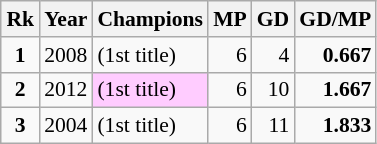<table class="wikitable" style="text-align: right; font-size: 90%; margin-left: 1em;">
<tr>
<th>Rk</th>
<th>Year</th>
<th>Champions</th>
<th>MP</th>
<th>GD</th>
<th>GD/MP</th>
</tr>
<tr>
<td style="text-align: center;"><strong>1</strong></td>
<td style="text-align: center;">2008</td>
<td style="text-align: left;"> (1st title)</td>
<td>6</td>
<td>4</td>
<td><strong>0.667</strong></td>
</tr>
<tr>
<td style="text-align: center;"><strong>2</strong></td>
<td style="text-align: center;">2012</td>
<td style="background-color: #ffccff; text-align: left;"> (1st title)</td>
<td>6</td>
<td>10</td>
<td><strong>1.667</strong></td>
</tr>
<tr>
<td style="text-align: center;"><strong>3</strong></td>
<td style="text-align: center;">2004</td>
<td style="text-align: left;"> (1st title)</td>
<td>6</td>
<td>11</td>
<td><strong>1.833</strong></td>
</tr>
</table>
